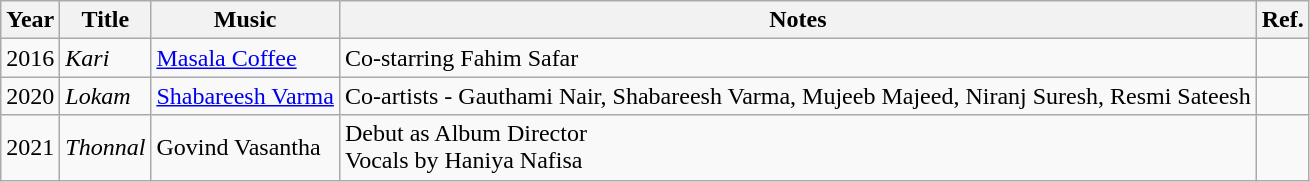<table class="wikitable sortable plainrowheaders" id="filmography">
<tr>
<th scope="col" class="unsortable">Year</th>
<th scope="col">Title</th>
<th scope="col">Music</th>
<th scope="col">Notes</th>
<th scope="col">Ref.</th>
</tr>
<tr>
<td>2016</td>
<td><em>Kari</em></td>
<td><a href='#'>Masala Coffee</a></td>
<td>Co-starring Fahim Safar</td>
<td></td>
</tr>
<tr>
<td>2020</td>
<td><em>Lokam</em></td>
<td><a href='#'>Shabareesh Varma</a></td>
<td>Co-artists - Gauthami Nair, Shabareesh Varma, Mujeeb Majeed, Niranj Suresh, Resmi Sateesh</td>
<td></td>
</tr>
<tr>
<td>2021</td>
<td><em>Thonnal</em></td>
<td>Govind Vasantha</td>
<td>Debut as Album Director<br>Vocals by Haniya Nafisa</td>
<td></td>
</tr>
</table>
